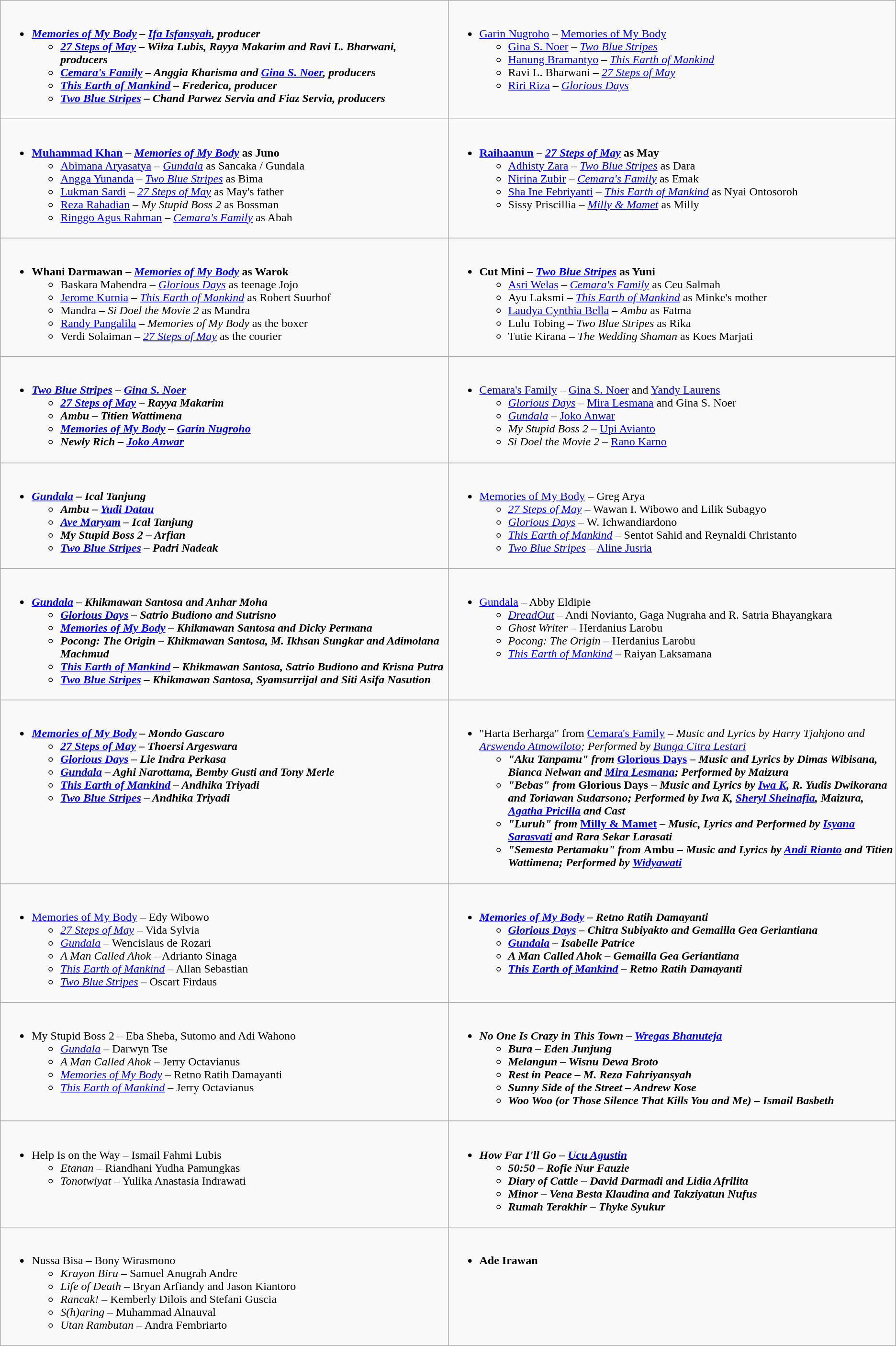<table class="wikitable" role="presentation">
<tr>
<td style="vertical-align:top; width:50%;"><br><ul><li><strong><em><a href='#'>Memories of My Body</a><em> – <a href='#'>Ifa Isfansyah</a>, producer<strong><ul><li></em><a href='#'>27 Steps of May</a><em> – Wilza Lubis, Rayya Makarim and Ravi L. Bharwani, producers</li><li></em><a href='#'>Cemara's Family</a><em> – Anggia Kharisma and <a href='#'>Gina S. Noer</a>, producers</li><li></em><a href='#'>This Earth of Mankind</a><em> – Frederica, producer</li><li></em><a href='#'>Two Blue Stripes</a><em> – Chand Parwez Servia and Fiaz Servia, producers</li></ul></li></ul></td>
<td style="vertical-align:top; width:50%;"><br><ul><li></strong><a href='#'>Garin Nugroho</a> – </em><a href='#'>Memories of My Body</a></em></strong><ul><li><a href='#'>Gina S. Noer</a> – <em><a href='#'>Two Blue Stripes</a></em></li><li><a href='#'>Hanung Bramantyo</a> – <em><a href='#'>This Earth of Mankind</a></em></li><li>Ravi L. Bharwani – <em><a href='#'>27 Steps of May</a></em></li><li><a href='#'>Riri Riza</a> – <em><a href='#'>Glorious Days</a></em></li></ul></li></ul></td>
</tr>
<tr>
<td style="vertical-align:top; width:50%;"><br><ul><li><strong><a href='#'>Muhammad Khan</a> – <em><a href='#'>Memories of My Body</a></em> as Juno</strong><ul><li><a href='#'>Abimana Aryasatya</a> – <em><a href='#'>Gundala</a></em> as Sancaka / Gundala</li><li><a href='#'>Angga Yunanda</a> – <em><a href='#'>Two Blue Stripes</a></em> as Bima</li><li><a href='#'>Lukman Sardi</a> – <em><a href='#'>27 Steps of May</a></em> as May's father</li><li><a href='#'>Reza Rahadian</a> – <em>My Stupid Boss 2</em> as Bossman</li><li><a href='#'>Ringgo Agus Rahman</a> – <em><a href='#'>Cemara's Family</a></em> as Abah</li></ul></li></ul></td>
<td style="vertical-align:top; width:50%;"><br><ul><li><strong><a href='#'>Raihaanun</a> – <em><a href='#'>27 Steps of May</a></em> as May</strong><ul><li><a href='#'>Adhisty Zara</a> – <em><a href='#'>Two Blue Stripes</a></em> as Dara</li><li><a href='#'>Nirina Zubir</a> – <em><a href='#'>Cemara's Family</a></em> as Emak</li><li><a href='#'>Sha Ine Febriyanti</a> – <em><a href='#'>This Earth of Mankind</a></em> as Nyai Ontosoroh</li><li>Sissy Priscillia – <em><a href='#'>Milly & Mamet</a></em> as Milly</li></ul></li></ul></td>
</tr>
<tr>
<td style="vertical-align:top; width:50%;"><br><ul><li><strong>Whani Darmawan – <em><a href='#'>Memories of My Body</a></em> as Warok</strong><ul><li>Baskara Mahendra – <em><a href='#'>Glorious Days</a></em> as teenage Jojo</li><li><a href='#'>Jerome Kurnia</a> – <em><a href='#'>This Earth of Mankind</a></em> as Robert Suurhof</li><li>Mandra – <em>Si Doel the Movie 2</em> as Mandra</li><li><a href='#'>Randy Pangalila</a> – <em>Memories of My Body</em> as the boxer</li><li>Verdi Solaiman – <em><a href='#'>27 Steps of May</a></em> as the courier</li></ul></li></ul></td>
<td style="vertical-align:top; width:50%;"><br><ul><li><strong>Cut Mini – <em><a href='#'>Two Blue Stripes</a></em> as Yuni</strong><ul><li><a href='#'>Asri Welas</a> – <em><a href='#'>Cemara's Family</a></em> as Ceu Salmah</li><li>Ayu Laksmi – <em><a href='#'>This Earth of Mankind</a></em> as Minke's mother</li><li><a href='#'>Laudya Cynthia Bella</a> – <em>Ambu</em> as Fatma</li><li>Lulu Tobing – <em>Two Blue Stripes</em> as Rika</li><li>Tutie Kirana – <em>The Wedding Shaman</em> as Koes Marjati</li></ul></li></ul></td>
</tr>
<tr>
<td style="vertical-align:top; width:50%;"><br><ul><li><strong><em><a href='#'>Two Blue Stripes</a><em> – <a href='#'>Gina S. Noer</a><strong><ul><li></em><a href='#'>27 Steps of May</a><em> – Rayya Makarim</li><li></em>Ambu<em> – Titien Wattimena</li><li></em><a href='#'>Memories of My Body</a><em> – <a href='#'>Garin Nugroho</a></li><li></em>Newly Rich<em> – <a href='#'>Joko Anwar</a></li></ul></li></ul></td>
<td style="vertical-align:top; width:50%;"><br><ul><li></em></strong><a href='#'>Cemara's Family</a></em> – <a href='#'>Gina S. Noer</a> and <a href='#'>Yandy Laurens</a></strong><ul><li><em><a href='#'>Glorious Days</a></em> – <a href='#'>Mira Lesmana</a> and Gina S. Noer</li><li><em><a href='#'>Gundala</a></em> – <a href='#'>Joko Anwar</a></li><li><em>My Stupid Boss 2</em> – <a href='#'>Upi Avianto</a></li><li><em>Si Doel the Movie 2</em> – <a href='#'>Rano Karno</a></li></ul></li></ul></td>
</tr>
<tr>
<td style="vertical-align:top; width:50%;"><br><ul><li><strong><em><a href='#'>Gundala</a><em> – Ical Tanjung<strong><ul><li></em>Ambu<em> – <a href='#'>Yudi Datau</a></li><li></em><a href='#'>Ave Maryam</a><em> – Ical Tanjung</li><li></em>My Stupid Boss 2<em> – Arfian</li><li></em><a href='#'>Two Blue Stripes</a><em> – Padri Nadeak</li></ul></li></ul></td>
<td style="vertical-align:top; width:50%;"><br><ul><li></em></strong><a href='#'>Memories of My Body</a></em> – Greg Arya</strong><ul><li><em><a href='#'>27 Steps of May</a></em> – Wawan I. Wibowo and Lilik Subagyo</li><li><em><a href='#'>Glorious Days</a></em> – W. Ichwandiardono</li><li><em><a href='#'>This Earth of Mankind</a></em> – Sentot Sahid and Reynaldi Christanto</li><li><em><a href='#'>Two Blue Stripes</a></em> – <a href='#'>Aline Jusria</a></li></ul></li></ul></td>
</tr>
<tr>
<td style="vertical-align:top; width:50%;"><br><ul><li><strong><em><a href='#'>Gundala</a><em> – Khikmawan Santosa and Anhar Moha<strong><ul><li></em><a href='#'>Glorious Days</a><em> – Satrio Budiono and Sutrisno</li><li></em><a href='#'>Memories of My Body</a><em> – Khikmawan Santosa and Dicky Permana</li><li></em>Pocong: The Origin<em> – Khikmawan Santosa, M. Ikhsan Sungkar and Adimolana Machmud</li><li></em><a href='#'>This Earth of Mankind</a><em> – Khikmawan Santosa, Satrio Budiono and Krisna Putra</li><li></em><a href='#'>Two Blue Stripes</a><em> – Khikmawan Santosa, Syamsurrijal and Siti Asifa Nasution</li></ul></li></ul></td>
<td style="vertical-align:top; width:50%;"><br><ul><li></em></strong><a href='#'>Gundala</a></em> – Abby Eldipie</strong><ul><li><em><a href='#'>DreadOut</a></em> – Andi Novianto, Gaga Nugraha and R. Satria Bhayangkara</li><li><em>Ghost Writer</em> – Herdanius Larobu</li><li><em>Pocong: The Origin</em> – Herdanius Larobu</li><li><em><a href='#'>This Earth of Mankind</a></em> – Raiyan Laksamana</li></ul></li></ul></td>
</tr>
<tr>
<td style="vertical-align:top; width:50%;"><br><ul><li><strong><em><a href='#'>Memories of My Body</a><em> – Mondo Gascaro<strong><ul><li></em><a href='#'>27 Steps of May</a><em> – Thoersi Argeswara</li><li></em><a href='#'>Glorious Days</a><em> – Lie Indra Perkasa</li><li></em><a href='#'>Gundala</a><em> – Aghi Narottama, Bemby Gusti and Tony Merle</li><li></em><a href='#'>This Earth of Mankind</a><em> – Andhika Triyadi</li><li></em><a href='#'>Two Blue Stripes</a><em> – Andhika Triyadi</li></ul></li></ul></td>
<td style="vertical-align:top; width:50%;"><br><ul><li></strong>"Harta Berharga" from </em><a href='#'>Cemara's Family</a><em> – Music and Lyrics by Harry Tjahjono and <a href='#'>Arswendo Atmowiloto</a>; Performed by <a href='#'>Bunga Citra Lestari</a><strong><ul><li>"Aku Tanpamu" from </em><a href='#'>Glorious Days</a><em> – Music and Lyrics by Dimas Wibisana, Bianca Nelwan and <a href='#'>Mira Lesmana</a>; Performed by Maizura</li><li>"Bebas" from </em>Glorious Days<em> – Music and Lyrics by <a href='#'>Iwa K</a>, R. Yudis Dwikorana and Toriawan Sudarsono; Performed by Iwa K, <a href='#'>Sheryl Sheinafia</a>, Maizura, <a href='#'>Agatha Pricilla</a> and Cast</li><li>"Luruh" from </em><a href='#'>Milly & Mamet</a><em> – Music, Lyrics and Performed by <a href='#'>Isyana Sarasvati</a> and Rara Sekar Larasati</li><li>"Semesta Pertamaku" from </em>Ambu<em> – Music and Lyrics by <a href='#'>Andi Rianto</a> and Titien Wattimena; Performed by <a href='#'>Widyawati</a></li></ul></li></ul></td>
</tr>
<tr>
<td style="vertical-align:top; width:50%;"><br><ul><li></em></strong><a href='#'>Memories of My Body</a></em> – Edy Wibowo</strong><ul><li><em><a href='#'>27 Steps of May</a></em> – Vida Sylvia</li><li><em><a href='#'>Gundala</a></em> – Wencislaus de Rozari</li><li><em>A Man Called Ahok</em> – Adrianto Sinaga</li><li><em><a href='#'>This Earth of Mankind</a></em> – Allan Sebastian</li><li><em><a href='#'>Two Blue Stripes</a></em> – Oscart Firdaus</li></ul></li></ul></td>
<td style="vertical-align:top; width:50%;"><br><ul><li><strong><em><a href='#'>Memories of My Body</a><em> – Retno Ratih Damayanti<strong><ul><li></em><a href='#'>Glorious Days</a><em> – Chitra Subiyakto and Gemailla Gea Geriantiana</li><li></em><a href='#'>Gundala</a><em> – Isabelle Patrice</li><li></em>A Man Called Ahok<em> – Gemailla Gea Geriantiana</li><li></em><a href='#'>This Earth of Mankind</a><em> – Retno Ratih Damayanti</li></ul></li></ul></td>
</tr>
<tr>
<td style="vertical-align:top; width:50%;"><br><ul><li></em></strong>My Stupid Boss 2</em> – Eba Sheba, Sutomo and Adi Wahono</strong><ul><li><em><a href='#'>Gundala</a></em> – Darwyn Tse</li><li><em>A Man Called Ahok</em> – Jerry Octavianus</li><li><em><a href='#'>Memories of My Body</a></em> – Retno Ratih Damayanti</li><li><em><a href='#'>This Earth of Mankind</a></em> – Jerry Octavianus</li></ul></li></ul></td>
<td style="vertical-align:top; width:50%;"><br><ul><li><strong><em>No One Is Crazy in This Town<em> – <a href='#'>Wregas Bhanuteja</a><strong><ul><li></em>Bura<em> – Eden Junjung</li><li></em>Melangun<em> – Wisnu Dewa Broto</li><li></em>Rest in Peace<em> – M. Reza Fahriyansyah</li><li></em>Sunny Side of the Street<em> – Andrew Kose</li><li></em>Woo Woo (or Those Silence That Kills You and Me)<em> – Ismail Basbeth</li></ul></li></ul></td>
</tr>
<tr>
<td style="vertical-align:top; width:50%;"><br><ul><li></em></strong>Help Is on the Way</em> – Ismail Fahmi Lubis</strong><ul><li><em>Etanan</em> – Riandhani Yudha Pamungkas</li><li><em>Tonotwiyat</em> – Yulika Anastasia Indrawati</li></ul></li></ul></td>
<td style="vertical-align:top; width:50%;"><br><ul><li><strong><em>How Far I'll Go<em> – <a href='#'>Ucu Agustin</a><strong><ul><li></em>50:50<em> – Rofie Nur Fauzie</li><li></em>Diary of Cattle<em> – David Darmadi and Lidia Afrilita</li><li></em>Minor<em> – Vena Besta Klaudina and Takziyatun Nufus</li><li></em>Rumah Terakhir<em> – Thyke Syukur</li></ul></li></ul></td>
</tr>
<tr>
<td style="vertical-align:top; width:50%;"><br><ul><li></em></strong>Nussa Bisa</em> – Bony Wirasmono</strong><ul><li><em>Krayon Biru</em> – Samuel Anugrah Andre</li><li><em>Life of Death</em> – Bryan Arfiandy and Jason Kiantoro</li><li><em>Rancak!</em> – Kemberly Dilois and Stefani Guscia</li><li><em>S(h)aring</em> – Muhammad Alnauval</li><li><em>Utan Rambutan</em> – Andra Fembriarto</li></ul></li></ul></td>
<td style="vertical-align:top; width:50%;"><br><ul><li><strong>Ade Irawan</strong></li></ul></td>
</tr>
</table>
